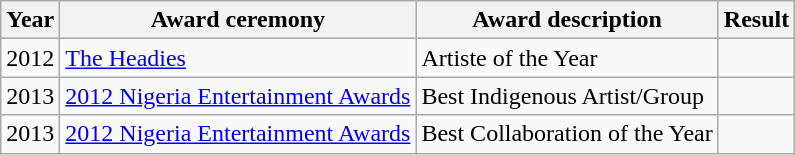<table class="wikitable sortable">
<tr>
<th>Year</th>
<th>Award ceremony</th>
<th>Award description</th>
<th>Result</th>
</tr>
<tr>
<td>2012</td>
<td><a href='#'>The Headies</a></td>
<td>Artiste of the Year</td>
<td></td>
</tr>
<tr>
<td>2013</td>
<td><a href='#'>2012 Nigeria Entertainment Awards</a></td>
<td>Best Indigenous Artist/Group</td>
<td></td>
</tr>
<tr>
<td>2013</td>
<td><a href='#'>2012 Nigeria Entertainment Awards</a></td>
<td>Best Collaboration of the Year</td>
<td></td>
</tr>
</table>
